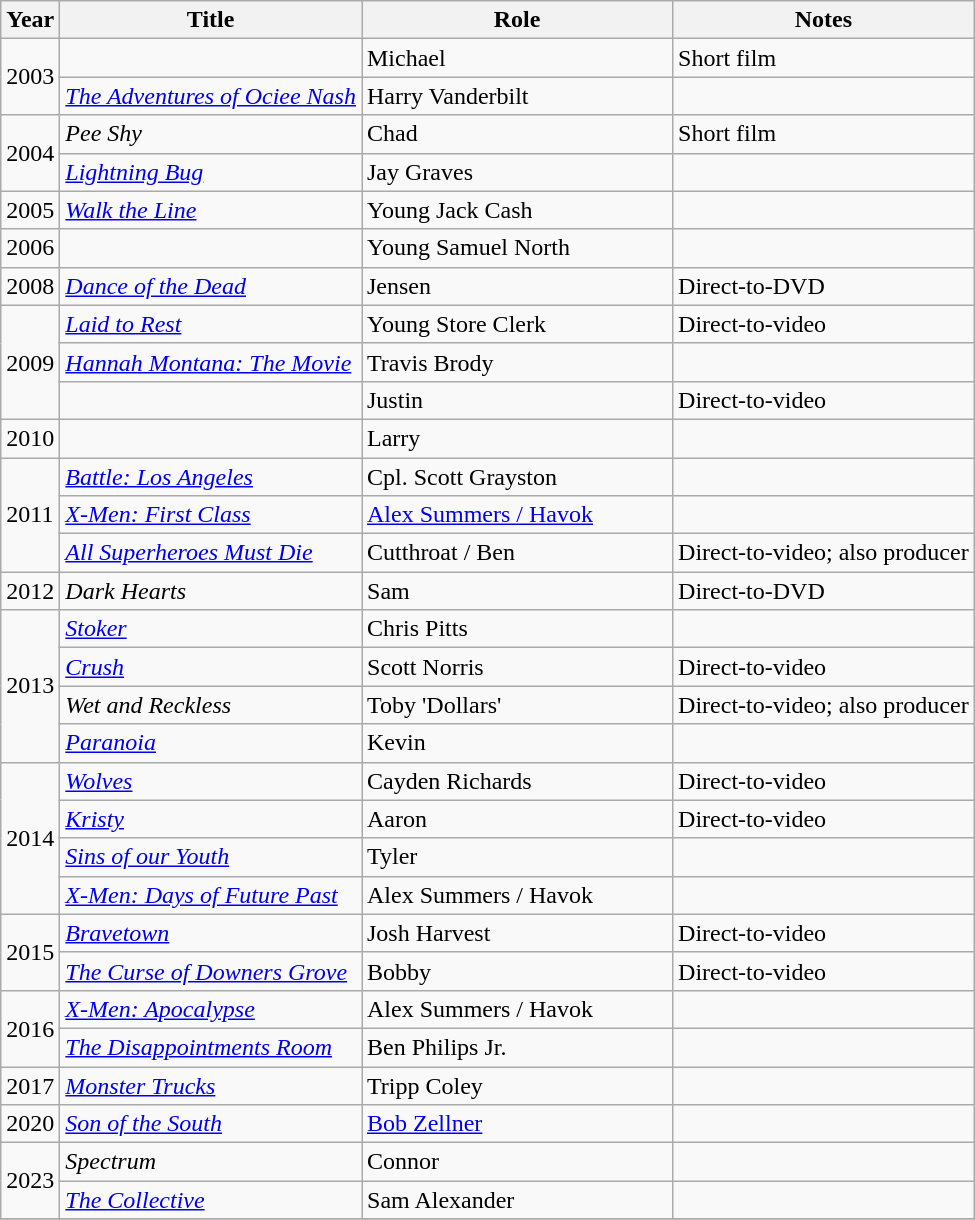<table class="wikitable sortable">
<tr>
<th>Year</th>
<th>Title</th>
<th width=200>Role</th>
<th class="unsortable">Notes</th>
</tr>
<tr>
<td rowspan="2">2003</td>
<td><em></em></td>
<td>Michael</td>
<td>Short film</td>
</tr>
<tr>
<td><em><a href='#'>The Adventures of Ociee Nash</a></em></td>
<td>Harry Vanderbilt</td>
<td></td>
</tr>
<tr>
<td rowspan="2">2004</td>
<td><em>Pee Shy</em></td>
<td>Chad</td>
<td>Short film</td>
</tr>
<tr>
<td><em><a href='#'>Lightning Bug</a></em></td>
<td>Jay Graves</td>
<td></td>
</tr>
<tr>
<td>2005</td>
<td><em><a href='#'>Walk the Line</a></em></td>
<td>Young Jack Cash</td>
<td></td>
</tr>
<tr>
<td>2006</td>
<td><em></em></td>
<td>Young Samuel North</td>
<td></td>
</tr>
<tr>
<td>2008</td>
<td><em><a href='#'>Dance of the Dead</a></em></td>
<td>Jensen</td>
<td>Direct-to-DVD</td>
</tr>
<tr>
<td rowspan="3">2009</td>
<td><em><a href='#'>Laid to Rest</a></em></td>
<td>Young Store Clerk</td>
<td>Direct-to-video</td>
</tr>
<tr>
<td><em><a href='#'>Hannah Montana: The Movie</a></em></td>
<td>Travis Brody</td>
<td></td>
</tr>
<tr>
<td><em></em></td>
<td>Justin</td>
<td>Direct-to-video</td>
</tr>
<tr>
<td>2010</td>
<td><em></em></td>
<td>Larry</td>
<td></td>
</tr>
<tr>
<td rowspan="3">2011</td>
<td><em><a href='#'>Battle: Los Angeles</a></em></td>
<td>Cpl. Scott Grayston</td>
<td></td>
</tr>
<tr>
<td><em><a href='#'>X-Men: First Class</a></em></td>
<td><a href='#'>Alex Summers / Havok</a></td>
<td></td>
</tr>
<tr>
<td><em><a href='#'>All Superheroes Must Die</a></em></td>
<td>Cutthroat / Ben</td>
<td>Direct-to-video; also producer</td>
</tr>
<tr>
<td>2012</td>
<td><em>Dark Hearts</em></td>
<td>Sam</td>
<td>Direct-to-DVD</td>
</tr>
<tr>
<td rowspan="4">2013</td>
<td><em><a href='#'>Stoker</a></em></td>
<td>Chris Pitts</td>
<td></td>
</tr>
<tr>
<td><em><a href='#'>Crush</a></em></td>
<td>Scott Norris</td>
<td>Direct-to-video</td>
</tr>
<tr>
<td><em>Wet and Reckless</em></td>
<td>Toby 'Dollars'</td>
<td>Direct-to-video; also producer</td>
</tr>
<tr>
<td><em><a href='#'>Paranoia</a></em></td>
<td>Kevin</td>
<td></td>
</tr>
<tr>
<td rowspan="4">2014</td>
<td><em><a href='#'>Wolves</a></em></td>
<td>Cayden Richards</td>
<td>Direct-to-video</td>
</tr>
<tr>
<td><em><a href='#'>Kristy</a></em></td>
<td>Aaron</td>
<td>Direct-to-video</td>
</tr>
<tr>
<td><em><a href='#'>Sins of our Youth</a></em></td>
<td>Tyler</td>
<td></td>
</tr>
<tr>
<td><em><a href='#'>X-Men: Days of Future Past</a></em></td>
<td>Alex Summers / Havok</td>
<td></td>
</tr>
<tr>
<td rowspan="2">2015</td>
<td><em><a href='#'>Bravetown</a></em></td>
<td>Josh Harvest</td>
<td>Direct-to-video</td>
</tr>
<tr>
<td><em><a href='#'>The Curse of Downers Grove</a></em></td>
<td>Bobby</td>
<td>Direct-to-video</td>
</tr>
<tr>
<td rowspan="2">2016</td>
<td><em><a href='#'>X-Men: Apocalypse</a></em></td>
<td>Alex Summers / Havok</td>
<td></td>
</tr>
<tr>
<td><em><a href='#'>The Disappointments Room</a></em></td>
<td>Ben Philips Jr.</td>
<td></td>
</tr>
<tr>
<td>2017</td>
<td><em><a href='#'>Monster Trucks</a></em></td>
<td>Tripp Coley</td>
<td></td>
</tr>
<tr>
<td>2020</td>
<td><em><a href='#'>Son of the South</a></em></td>
<td><a href='#'>Bob Zellner</a></td>
<td></td>
</tr>
<tr>
<td rowspan="2">2023</td>
<td><em>Spectrum</em></td>
<td>Connor</td>
<td></td>
</tr>
<tr>
<td><em><a href='#'>The Collective</a></em></td>
<td>Sam Alexander</td>
<td></td>
</tr>
<tr>
</tr>
</table>
